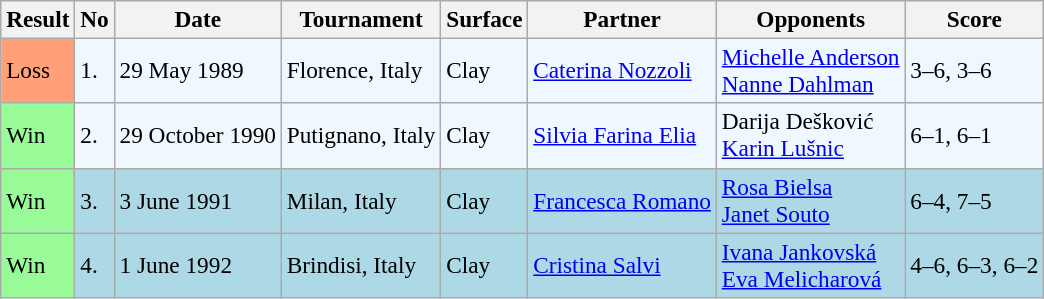<table class="sortable wikitable" style="font-size:97%;">
<tr>
<th>Result</th>
<th>No</th>
<th>Date</th>
<th>Tournament</th>
<th>Surface</th>
<th>Partner</th>
<th>Opponents</th>
<th>Score</th>
</tr>
<tr style="background:#f0f8ff;">
<td style="background:#ffa07a;">Loss</td>
<td>1.</td>
<td>29 May 1989</td>
<td>Florence, Italy</td>
<td>Clay</td>
<td> <a href='#'>Caterina Nozzoli</a></td>
<td> <a href='#'>Michelle Anderson</a> <br>  <a href='#'>Nanne Dahlman</a></td>
<td>3–6, 3–6</td>
</tr>
<tr style="background:#f0f8ff;">
<td style="background:#98fb98;">Win</td>
<td>2.</td>
<td>29 October 1990</td>
<td>Putignano, Italy</td>
<td>Clay</td>
<td> <a href='#'>Silvia Farina Elia</a></td>
<td> Darija Dešković <br>  <a href='#'>Karin Lušnic</a></td>
<td>6–1, 6–1</td>
</tr>
<tr style="background:lightblue;">
<td style="background:#98fb98;">Win</td>
<td>3.</td>
<td>3 June 1991</td>
<td>Milan, Italy</td>
<td>Clay</td>
<td> <a href='#'>Francesca Romano</a></td>
<td> <a href='#'>Rosa Bielsa</a> <br>  <a href='#'>Janet Souto</a></td>
<td>6–4, 7–5</td>
</tr>
<tr style="background:lightblue;">
<td style="background:#98fb98;">Win</td>
<td>4.</td>
<td>1 June 1992</td>
<td>Brindisi, Italy</td>
<td>Clay</td>
<td> <a href='#'>Cristina Salvi</a></td>
<td> <a href='#'>Ivana Jankovská</a> <br>  <a href='#'>Eva Melicharová</a></td>
<td>4–6, 6–3, 6–2</td>
</tr>
</table>
